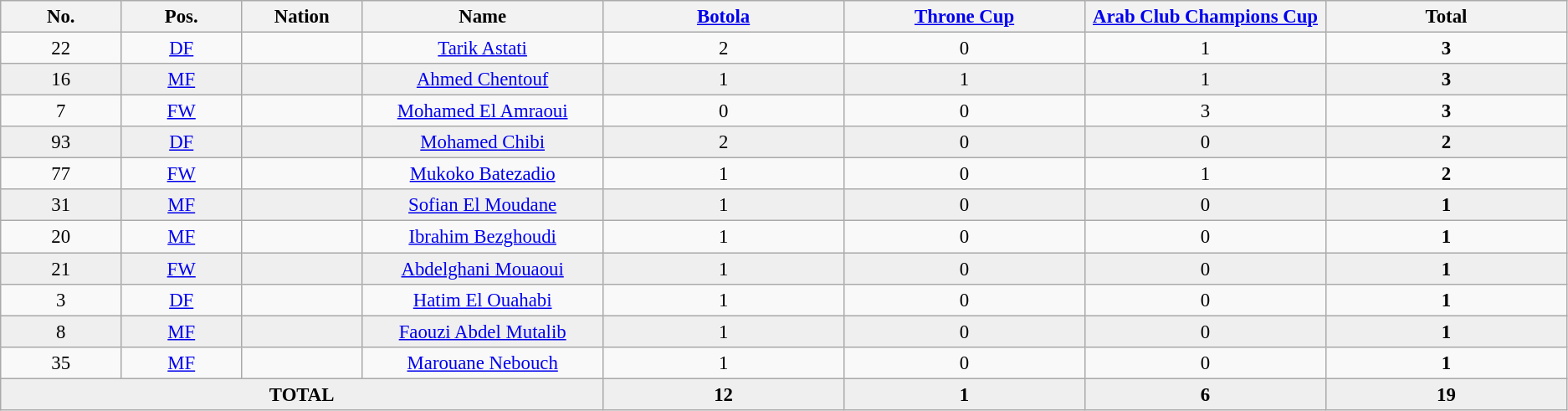<table class="wikitable sortable" style="font-size: 95%; text-align: center">
<tr>
<th width="5%"><strong>No.</strong></th>
<th width="5%"><strong>Pos.</strong></th>
<th width="5%"><strong>Nation</strong></th>
<th width="10%"><strong>Name</strong></th>
<th width="10%"><a href='#'>Botola</a></th>
<th width="10%"><a href='#'>Throne Cup</a></th>
<th width="10%"><a href='#'>Arab Club Champions Cup</a></th>
<th width="10%">Total</th>
</tr>
<tr>
<td>22</td>
<td><a href='#'>DF</a></td>
<td></td>
<td><a href='#'>Tarik Astati</a></td>
<td>2 </td>
<td>0 </td>
<td>1 </td>
<td><strong>3</strong> </td>
</tr>
<tr bgcolor="#EFEFEF">
<td>16</td>
<td><a href='#'>MF</a></td>
<td></td>
<td><a href='#'>Ahmed Chentouf</a></td>
<td>1 </td>
<td>1 </td>
<td>1 </td>
<td><strong>3</strong> </td>
</tr>
<tr>
<td>7</td>
<td><a href='#'>FW</a></td>
<td></td>
<td><a href='#'>Mohamed El Amraoui</a></td>
<td>0 </td>
<td>0 </td>
<td>3 </td>
<td><strong>3</strong> </td>
</tr>
<tr bgcolor="#EFEFEF">
<td>93</td>
<td><a href='#'>DF</a></td>
<td></td>
<td><a href='#'>Mohamed Chibi</a></td>
<td>2 </td>
<td>0 </td>
<td>0 </td>
<td><strong>2</strong> </td>
</tr>
<tr>
<td>77</td>
<td><a href='#'>FW</a></td>
<td></td>
<td><a href='#'>Mukoko Batezadio</a></td>
<td>1 </td>
<td>0 </td>
<td>1 </td>
<td><strong>2</strong> </td>
</tr>
<tr bgcolor="#EFEFEF">
<td>31</td>
<td><a href='#'>MF</a></td>
<td></td>
<td><a href='#'>Sofian El Moudane</a></td>
<td>1 </td>
<td>0 </td>
<td>0 </td>
<td><strong>1</strong> </td>
</tr>
<tr>
<td>20</td>
<td><a href='#'>MF</a></td>
<td></td>
<td><a href='#'>Ibrahim Bezghoudi</a></td>
<td>1 </td>
<td>0 </td>
<td>0 </td>
<td><strong>1</strong> </td>
</tr>
<tr bgcolor="#EFEFEF">
<td>21</td>
<td><a href='#'>FW</a></td>
<td></td>
<td><a href='#'>Abdelghani Mouaoui</a></td>
<td>1 </td>
<td>0 </td>
<td>0 </td>
<td><strong>1</strong> </td>
</tr>
<tr>
<td>3</td>
<td><a href='#'>DF</a></td>
<td></td>
<td><a href='#'>Hatim El Ouahabi</a></td>
<td>1 </td>
<td>0 </td>
<td>0 </td>
<td><strong>1</strong> </td>
</tr>
<tr bgcolor="#EFEFEF">
<td>8</td>
<td><a href='#'>MF</a></td>
<td></td>
<td><a href='#'>Faouzi Abdel Mutalib</a></td>
<td>1 </td>
<td>0 </td>
<td>0 </td>
<td><strong>1</strong> </td>
</tr>
<tr>
<td>35</td>
<td><a href='#'>MF</a></td>
<td></td>
<td><a href='#'>Marouane Nebouch</a></td>
<td>1 </td>
<td>0 </td>
<td>0 </td>
<td><strong>1</strong> </td>
</tr>
<tr bgcolor="#EFEFEF" >
<td colspan=4><strong>TOTAL</strong></td>
<td><strong>12</strong> </td>
<td><strong>1</strong> </td>
<td><strong>6</strong> </td>
<td><strong>19</strong> </td>
</tr>
</table>
